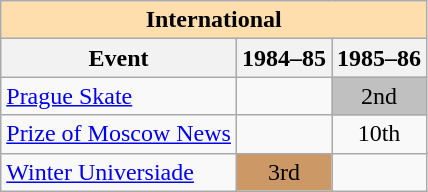<table class="wikitable" style="text-align:center">
<tr>
<th style="background-color: #ffdead; " colspan=3 align=center>International</th>
</tr>
<tr>
<th>Event</th>
<th>1984–85</th>
<th>1985–86</th>
</tr>
<tr>
<td align=left><a href='#'>Prague Skate</a></td>
<td></td>
<td bgcolor=silver>2nd</td>
</tr>
<tr>
<td align=left><a href='#'>Prize of Moscow News</a></td>
<td></td>
<td>10th</td>
</tr>
<tr>
<td align=left><a href='#'>Winter Universiade</a></td>
<td bgcolor=cc9966>3rd</td>
<td></td>
</tr>
</table>
